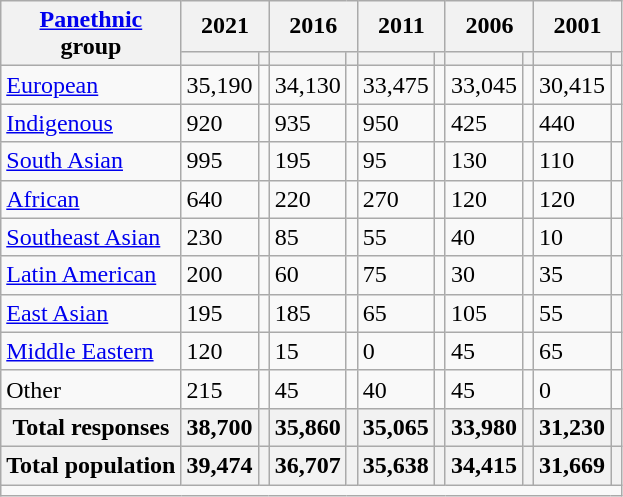<table class="wikitable collapsible sortable">
<tr>
<th rowspan="2"><a href='#'>Panethnic</a><br>group</th>
<th colspan="2">2021</th>
<th colspan="2">2016</th>
<th colspan="2">2011</th>
<th colspan="2">2006</th>
<th colspan="2">2001</th>
</tr>
<tr>
<th><a href='#'></a></th>
<th></th>
<th></th>
<th></th>
<th></th>
<th></th>
<th></th>
<th></th>
<th></th>
<th></th>
</tr>
<tr>
<td><a href='#'>European</a></td>
<td>35,190</td>
<td></td>
<td>34,130</td>
<td></td>
<td>33,475</td>
<td></td>
<td>33,045</td>
<td></td>
<td>30,415</td>
<td></td>
</tr>
<tr>
<td><a href='#'>Indigenous</a></td>
<td>920</td>
<td></td>
<td>935</td>
<td></td>
<td>950</td>
<td></td>
<td>425</td>
<td></td>
<td>440</td>
<td></td>
</tr>
<tr>
<td><a href='#'>South Asian</a></td>
<td>995</td>
<td></td>
<td>195</td>
<td></td>
<td>95</td>
<td></td>
<td>130</td>
<td></td>
<td>110</td>
<td></td>
</tr>
<tr>
<td><a href='#'>African</a></td>
<td>640</td>
<td></td>
<td>220</td>
<td></td>
<td>270</td>
<td></td>
<td>120</td>
<td></td>
<td>120</td>
<td></td>
</tr>
<tr>
<td><a href='#'>Southeast Asian</a></td>
<td>230</td>
<td></td>
<td>85</td>
<td></td>
<td>55</td>
<td></td>
<td>40</td>
<td></td>
<td>10</td>
<td></td>
</tr>
<tr>
<td><a href='#'>Latin American</a></td>
<td>200</td>
<td></td>
<td>60</td>
<td></td>
<td>75</td>
<td></td>
<td>30</td>
<td></td>
<td>35</td>
<td></td>
</tr>
<tr>
<td><a href='#'>East Asian</a></td>
<td>195</td>
<td></td>
<td>185</td>
<td></td>
<td>65</td>
<td></td>
<td>105</td>
<td></td>
<td>55</td>
<td></td>
</tr>
<tr>
<td><a href='#'>Middle Eastern</a></td>
<td>120</td>
<td></td>
<td>15</td>
<td></td>
<td>0</td>
<td></td>
<td>45</td>
<td></td>
<td>65</td>
<td></td>
</tr>
<tr>
<td>Other</td>
<td>215</td>
<td></td>
<td>45</td>
<td></td>
<td>40</td>
<td></td>
<td>45</td>
<td></td>
<td>0</td>
<td></td>
</tr>
<tr>
<th>Total responses</th>
<th>38,700</th>
<th></th>
<th>35,860</th>
<th></th>
<th>35,065</th>
<th></th>
<th>33,980</th>
<th></th>
<th>31,230</th>
<th></th>
</tr>
<tr class="sortbottom">
<th>Total population</th>
<th>39,474</th>
<th></th>
<th>36,707</th>
<th></th>
<th>35,638</th>
<th></th>
<th>34,415</th>
<th></th>
<th>31,669</th>
<th></th>
</tr>
<tr class="sortbottom">
<td colspan="15"></td>
</tr>
</table>
